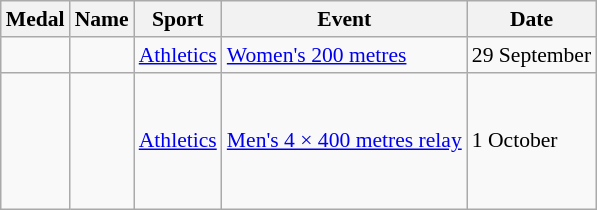<table class="wikitable sortable" style="font-size:90%">
<tr>
<th>Medal</th>
<th>Name</th>
<th>Sport</th>
<th>Event</th>
<th>Date</th>
</tr>
<tr>
<td></td>
<td></td>
<td><a href='#'>Athletics</a></td>
<td><a href='#'>Women's 200 metres</a></td>
<td>29 September</td>
</tr>
<tr>
<td></td>
<td><br><br><br><br><br></td>
<td><a href='#'>Athletics</a></td>
<td><a href='#'>Men's 4 × 400 metres relay</a></td>
<td>1 October</td>
</tr>
</table>
